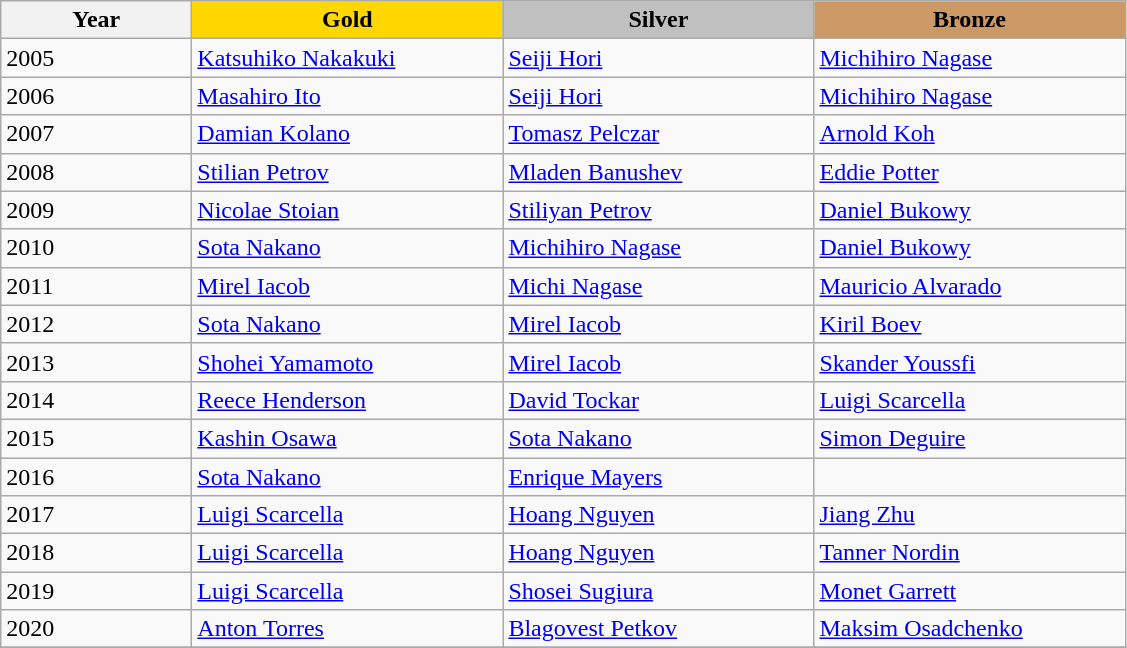<table class="wikitable">
<tr align=center>
<th width="120">Year</th>
<td width="200" bgcolor="gold"><strong>Gold</strong></td>
<td width="200" bgcolor="silver"><strong>Silver</strong></td>
<td width="200" bgcolor="CC9966"><strong>Bronze</strong></td>
</tr>
<tr>
<td>2005</td>
<td>  <a href='#'>Katsuhiko Nakakuki</a></td>
<td> <a href='#'>Seiji Hori</a></td>
<td> <a href='#'>Michihiro Nagase</a></td>
</tr>
<tr>
<td>2006</td>
<td> <a href='#'>Masahiro Ito</a></td>
<td> <a href='#'>Seiji Hori</a></td>
<td> <a href='#'>Michihiro Nagase</a></td>
</tr>
<tr>
<td>2007</td>
<td> <a href='#'>Damian Kolano</a></td>
<td> <a href='#'>Tomasz Pelczar</a></td>
<td> <a href='#'>Arnold Koh</a></td>
</tr>
<tr>
<td>2008</td>
<td>  <a href='#'>Stilian Petrov</a></td>
<td>  <a href='#'>Mladen Banushev</a></td>
<td> <a href='#'>Eddie Potter</a></td>
</tr>
<tr>
<td>2009</td>
<td>  <a href='#'>Nicolae Stoian</a></td>
<td>  <a href='#'>Stiliyan Petrov</a></td>
<td>  <a href='#'>Daniel Bukowy</a></td>
</tr>
<tr>
<td>2010</td>
<td> <a href='#'>Sota Nakano</a></td>
<td> <a href='#'>Michihiro Nagase</a></td>
<td>  <a href='#'>Daniel Bukowy</a></td>
</tr>
<tr>
<td>2011</td>
<td>  <a href='#'>Mirel Iacob</a></td>
<td> <a href='#'>Michi Nagase</a></td>
<td>  <a href='#'>Mauricio Alvarado</a></td>
</tr>
<tr>
<td>2012</td>
<td> <a href='#'>Sota Nakano</a></td>
<td>  <a href='#'>Mirel Iacob</a></td>
<td>  <a href='#'>Kiril Boev</a></td>
</tr>
<tr>
<td>2013</td>
<td> <a href='#'>Shohei Yamamoto</a></td>
<td>  <a href='#'>Mirel Iacob</a></td>
<td>  <a href='#'>Skander Youssfi</a></td>
</tr>
<tr>
<td>2014</td>
<td> <a href='#'>Reece Henderson</a></td>
<td> <a href='#'>David Tockar</a></td>
<td> <a href='#'>Luigi Scarcella</a></td>
</tr>
<tr>
<td>2015</td>
<td>  <a href='#'>Kashin Osawa</a></td>
<td> <a href='#'>Sota Nakano</a></td>
<td> <a href='#'>Simon Deguire</a></td>
</tr>
<tr>
<td>2016</td>
<td> <a href='#'>Sota Nakano</a></td>
<td> <a href='#'>Enrique Mayers</a></td>
<td></td>
</tr>
<tr>
<td>2017</td>
<td> <a href='#'>Luigi Scarcella</a></td>
<td> <a href='#'>Hoang Nguyen</a></td>
<td> <a href='#'>Jiang Zhu</a></td>
</tr>
<tr>
<td>2018</td>
<td> <a href='#'>Luigi Scarcella</a></td>
<td> <a href='#'>Hoang Nguyen</a></td>
<td> <a href='#'>Tanner Nordin</a></td>
</tr>
<tr>
<td>2019</td>
<td> <a href='#'>Luigi Scarcella</a></td>
<td> <a href='#'>Shosei Sugiura</a></td>
<td> <a href='#'>Monet Garrett</a></td>
</tr>
<tr>
<td>2020</td>
<td> <a href='#'>Anton Torres</a></td>
<td> <a href='#'>Blagovest Petkov</a></td>
<td> <a href='#'>Maksim Osadchenko</a></td>
</tr>
<tr>
</tr>
</table>
